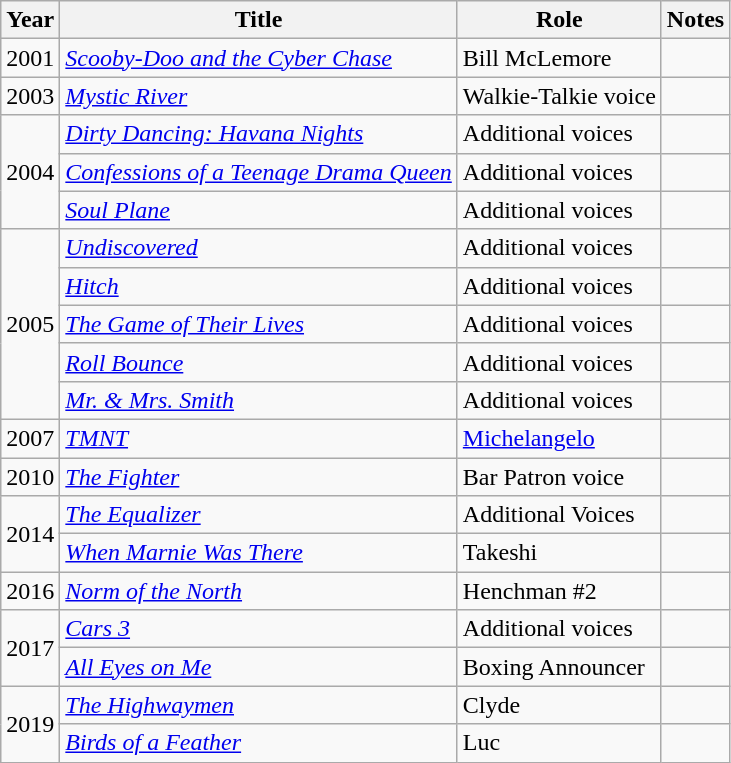<table class="wikitable sortable">
<tr>
<th>Year</th>
<th>Title</th>
<th>Role</th>
<th>Notes</th>
</tr>
<tr>
<td>2001</td>
<td><em><a href='#'>Scooby-Doo and the Cyber Chase</a></em></td>
<td>Bill McLemore</td>
<td></td>
</tr>
<tr>
<td>2003</td>
<td><em><a href='#'>Mystic River</a></em></td>
<td>Walkie-Talkie voice</td>
<td></td>
</tr>
<tr>
<td rowspan="3">2004</td>
<td><em><a href='#'>Dirty Dancing: Havana Nights</a></em></td>
<td>Additional voices</td>
<td></td>
</tr>
<tr>
<td><em><a href='#'>Confessions of a Teenage Drama Queen</a></em></td>
<td>Additional voices</td>
<td></td>
</tr>
<tr>
<td><em><a href='#'>Soul Plane</a></em></td>
<td>Additional voices</td>
<td></td>
</tr>
<tr>
<td rowspan="5">2005</td>
<td><em><a href='#'>Undiscovered</a></em></td>
<td>Additional voices</td>
<td></td>
</tr>
<tr>
<td><em><a href='#'>Hitch</a></em></td>
<td>Additional voices</td>
<td></td>
</tr>
<tr>
<td><em><a href='#'>The Game of Their Lives</a></em></td>
<td>Additional voices</td>
<td></td>
</tr>
<tr>
<td><em><a href='#'>Roll Bounce</a></em></td>
<td>Additional voices</td>
<td></td>
</tr>
<tr>
<td><em><a href='#'>Mr. & Mrs. Smith</a></em></td>
<td>Additional voices</td>
<td></td>
</tr>
<tr>
<td>2007</td>
<td><em><a href='#'>TMNT</a></em></td>
<td><a href='#'>Michelangelo</a></td>
<td></td>
</tr>
<tr>
<td>2010</td>
<td><em><a href='#'>The Fighter</a></em></td>
<td>Bar Patron voice</td>
<td></td>
</tr>
<tr>
<td rowspan="2">2014</td>
<td><em><a href='#'>The Equalizer</a></em></td>
<td>Additional Voices</td>
<td></td>
</tr>
<tr>
<td><em><a href='#'>When Marnie Was There</a></em></td>
<td>Takeshi</td>
<td></td>
</tr>
<tr>
<td>2016</td>
<td><em><a href='#'>Norm of the North</a></em></td>
<td>Henchman #2</td>
<td></td>
</tr>
<tr>
<td rowspan="2">2017</td>
<td><em><a href='#'>Cars 3</a></em></td>
<td>Additional voices</td>
<td></td>
</tr>
<tr>
<td><em><a href='#'>All Eyes on Me</a></em></td>
<td>Boxing Announcer</td>
<td></td>
</tr>
<tr>
<td rowspan="2">2019</td>
<td><em><a href='#'>The Highwaymen</a></em></td>
<td>Clyde</td>
<td></td>
</tr>
<tr>
<td><em><a href='#'>Birds of a Feather</a></em></td>
<td>Luc</td>
<td></td>
</tr>
</table>
